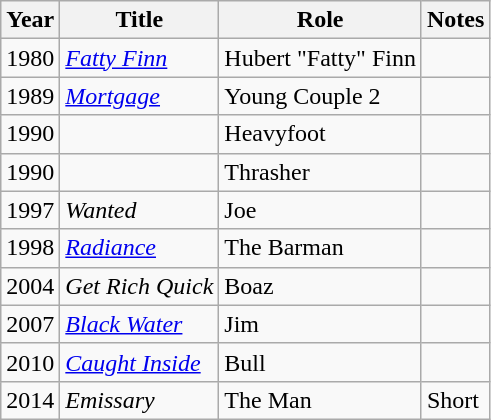<table class="wikitable sortable">
<tr>
<th>Year</th>
<th>Title</th>
<th>Role</th>
<th class="unsortable">Notes</th>
</tr>
<tr>
<td>1980</td>
<td><em><a href='#'>Fatty Finn</a></em></td>
<td>Hubert "Fatty" Finn</td>
<td></td>
</tr>
<tr>
<td>1989</td>
<td><em><a href='#'>Mortgage</a></em></td>
<td>Young Couple 2</td>
<td></td>
</tr>
<tr>
<td>1990</td>
<td><em></em></td>
<td>Heavyfoot</td>
<td></td>
</tr>
<tr>
<td>1990</td>
<td><em></em></td>
<td>Thrasher</td>
<td></td>
</tr>
<tr>
<td>1997</td>
<td><em>Wanted</em></td>
<td>Joe</td>
<td></td>
</tr>
<tr>
<td>1998</td>
<td><em><a href='#'>Radiance</a></em></td>
<td>The Barman</td>
<td></td>
</tr>
<tr>
<td>2004</td>
<td><em>Get Rich Quick</em></td>
<td>Boaz</td>
<td></td>
</tr>
<tr>
<td>2007</td>
<td><em><a href='#'>Black Water</a></em></td>
<td>Jim</td>
<td></td>
</tr>
<tr>
<td>2010</td>
<td><em><a href='#'>Caught Inside</a></em></td>
<td>Bull</td>
<td></td>
</tr>
<tr>
<td>2014</td>
<td><em>Emissary</em></td>
<td>The Man</td>
<td>Short</td>
</tr>
</table>
